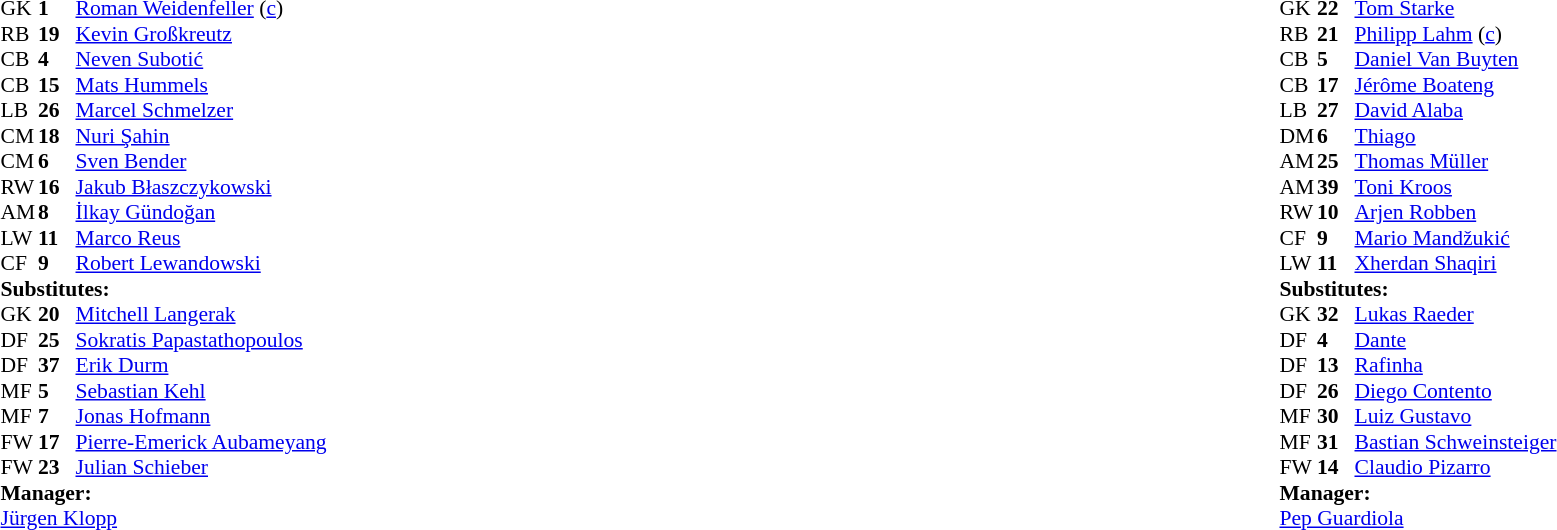<table style="width:100%">
<tr>
<td style="vertical-align:top; width:40%"><br><table style="font-size: 90%" cellspacing="0" cellpadding="0">
<tr>
<th width="25"></th>
<th width="25"></th>
</tr>
<tr>
<td>GK</td>
<td><strong>1</strong></td>
<td> <a href='#'>Roman Weidenfeller</a> (<a href='#'>c</a>)</td>
</tr>
<tr>
<td>RB</td>
<td><strong>19</strong></td>
<td> <a href='#'>Kevin Großkreutz</a></td>
</tr>
<tr>
<td>CB</td>
<td><strong>4</strong></td>
<td> <a href='#'>Neven Subotić</a></td>
</tr>
<tr>
<td>CB</td>
<td><strong>15</strong></td>
<td> <a href='#'>Mats Hummels</a></td>
</tr>
<tr>
<td>LB</td>
<td><strong>26</strong></td>
<td> <a href='#'>Marcel Schmelzer</a></td>
</tr>
<tr>
<td>CM</td>
<td><strong>18</strong></td>
<td> <a href='#'>Nuri Şahin</a></td>
</tr>
<tr>
<td>CM</td>
<td><strong>6</strong></td>
<td> <a href='#'>Sven Bender</a></td>
<td></td>
<td></td>
</tr>
<tr>
<td>RW</td>
<td><strong>16</strong></td>
<td> <a href='#'>Jakub Błaszczykowski</a></td>
<td></td>
<td></td>
</tr>
<tr>
<td>AM</td>
<td><strong>8</strong></td>
<td> <a href='#'>İlkay Gündoğan</a></td>
<td></td>
<td></td>
</tr>
<tr>
<td>LW</td>
<td><strong>11</strong></td>
<td> <a href='#'>Marco Reus</a></td>
</tr>
<tr>
<td>CF</td>
<td><strong>9</strong></td>
<td> <a href='#'>Robert Lewandowski</a></td>
</tr>
<tr>
<td colspan=3><strong>Substitutes:</strong></td>
</tr>
<tr>
<td>GK</td>
<td><strong>20</strong></td>
<td> <a href='#'>Mitchell Langerak</a></td>
</tr>
<tr>
<td>DF</td>
<td><strong>25</strong></td>
<td> <a href='#'>Sokratis Papastathopoulos</a></td>
<td></td>
<td></td>
</tr>
<tr>
<td>DF</td>
<td><strong>37</strong></td>
<td> <a href='#'>Erik Durm</a></td>
</tr>
<tr>
<td>MF</td>
<td><strong>5</strong></td>
<td> <a href='#'>Sebastian Kehl</a></td>
<td></td>
<td></td>
</tr>
<tr>
<td>MF</td>
<td><strong>7</strong></td>
<td> <a href='#'>Jonas Hofmann</a></td>
</tr>
<tr>
<td>FW</td>
<td><strong>17</strong></td>
<td> <a href='#'>Pierre-Emerick Aubameyang</a></td>
<td></td>
<td></td>
</tr>
<tr>
<td>FW</td>
<td><strong>23</strong></td>
<td> <a href='#'>Julian Schieber</a></td>
</tr>
<tr>
<td colspan=3><strong>Manager:</strong></td>
</tr>
<tr>
<td colspan="3"> <a href='#'>Jürgen Klopp</a></td>
</tr>
</table>
</td>
<td valign="top"></td>
<td valign="top" width="50%"><br><table cellspacing="0" cellpadding="0" style="font-size:90%; margin:auto">
<tr>
<th width=25></th>
<th width=25></th>
</tr>
<tr>
<td>GK</td>
<td><strong>22</strong></td>
<td> <a href='#'>Tom Starke</a></td>
</tr>
<tr>
<td>RB</td>
<td><strong>21</strong></td>
<td> <a href='#'>Philipp Lahm</a> (<a href='#'>c</a>)</td>
</tr>
<tr>
<td>CB</td>
<td><strong>5</strong></td>
<td> <a href='#'>Daniel Van Buyten</a></td>
</tr>
<tr>
<td>CB</td>
<td><strong>17</strong></td>
<td> <a href='#'>Jérôme Boateng</a></td>
<td></td>
</tr>
<tr>
<td>LB</td>
<td><strong>27</strong></td>
<td> <a href='#'>David Alaba</a></td>
</tr>
<tr>
<td>DM</td>
<td><strong>6</strong></td>
<td> <a href='#'>Thiago</a></td>
</tr>
<tr>
<td>AM</td>
<td><strong>25</strong></td>
<td> <a href='#'>Thomas Müller</a></td>
</tr>
<tr>
<td>AM</td>
<td><strong>39</strong></td>
<td> <a href='#'>Toni Kroos</a></td>
<td></td>
<td></td>
</tr>
<tr>
<td>RW</td>
<td><strong>10</strong></td>
<td> <a href='#'>Arjen Robben</a></td>
</tr>
<tr>
<td>CF</td>
<td><strong>9</strong></td>
<td> <a href='#'>Mario Mandžukić</a></td>
<td></td>
<td></td>
</tr>
<tr>
<td>LW</td>
<td><strong>11</strong></td>
<td> <a href='#'>Xherdan Shaqiri</a></td>
<td></td>
<td></td>
</tr>
<tr>
<td colspan=3><strong>Substitutes:</strong></td>
</tr>
<tr>
<td>GK</td>
<td><strong>32</strong></td>
<td> <a href='#'>Lukas Raeder</a></td>
</tr>
<tr>
<td>DF</td>
<td><strong>4</strong></td>
<td> <a href='#'>Dante</a></td>
<td></td>
<td></td>
</tr>
<tr>
<td>DF</td>
<td><strong>13</strong></td>
<td> <a href='#'>Rafinha</a></td>
</tr>
<tr>
<td>DF</td>
<td><strong>26</strong></td>
<td> <a href='#'>Diego Contento</a></td>
</tr>
<tr>
<td>MF</td>
<td><strong>30</strong></td>
<td> <a href='#'>Luiz Gustavo</a></td>
</tr>
<tr>
<td>MF</td>
<td><strong>31</strong></td>
<td> <a href='#'>Bastian Schweinsteiger</a></td>
<td></td>
<td></td>
</tr>
<tr>
<td>FW</td>
<td><strong>14</strong></td>
<td> <a href='#'>Claudio Pizarro</a></td>
<td></td>
<td></td>
</tr>
<tr>
<td colspan=3><strong>Manager:</strong></td>
</tr>
<tr>
<td colspan=3> <a href='#'>Pep Guardiola</a></td>
</tr>
</table>
</td>
</tr>
</table>
